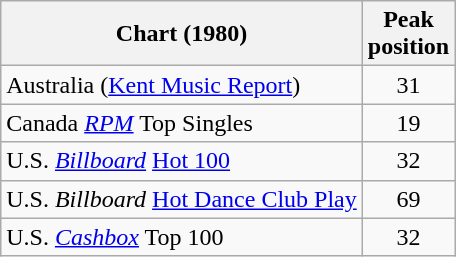<table class="wikitable sortable">
<tr>
<th>Chart (1980)</th>
<th>Peak<br>position</th>
</tr>
<tr>
<td>Australia (<a href='#'>Kent Music Report</a>)</td>
<td align="center">31</td>
</tr>
<tr>
<td>Canada <a href='#'><em>RPM</em></a> Top Singles</td>
<td style="text-align:center;">19</td>
</tr>
<tr>
<td>U.S. <em><a href='#'>Billboard</a></em> <a href='#'>Hot 100</a></td>
<td style="text-align:center;">32</td>
</tr>
<tr>
<td>U.S. <em>Billboard</em> <a href='#'>Hot Dance Club Play</a></td>
<td style="text-align:center;">69</td>
</tr>
<tr>
<td>U.S. <em><a href='#'>Cashbox</a></em> Top 100</td>
<td style="text-align:center;">32</td>
</tr>
</table>
